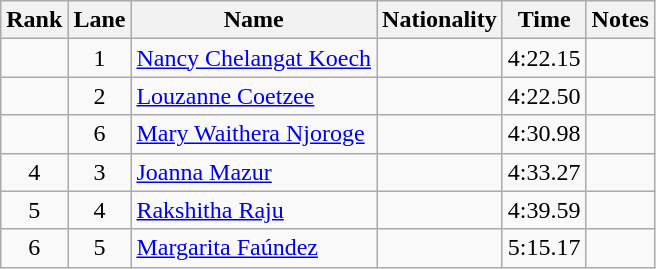<table class="wikitable sortable" style="text-align:center">
<tr>
<th>Rank</th>
<th>Lane</th>
<th>Name</th>
<th>Nationality</th>
<th>Time</th>
<th>Notes</th>
</tr>
<tr>
<td></td>
<td>1</td>
<td align=left><a href='#'>Nancy Chelangat Koech</a></td>
<td align=left></td>
<td>4:22.15</td>
<td></td>
</tr>
<tr>
<td></td>
<td>2</td>
<td align=left><a href='#'>Louzanne Coetzee</a></td>
<td align=left></td>
<td>4:22.50</td>
<td></td>
</tr>
<tr>
<td></td>
<td>6</td>
<td align=left><a href='#'>Mary Waithera Njoroge</a></td>
<td align=left></td>
<td>4:30.98</td>
<td></td>
</tr>
<tr>
<td>4</td>
<td>3</td>
<td align=left><a href='#'>Joanna Mazur</a></td>
<td align=left></td>
<td>4:33.27</td>
<td></td>
</tr>
<tr>
<td>5</td>
<td>4</td>
<td align=left><a href='#'>Rakshitha Raju</a></td>
<td align=left></td>
<td>4:39.59</td>
<td></td>
</tr>
<tr>
<td>6</td>
<td>5</td>
<td align=left><a href='#'>Margarita Faúndez</a></td>
<td align=left></td>
<td>5:15.17</td>
<td></td>
</tr>
</table>
